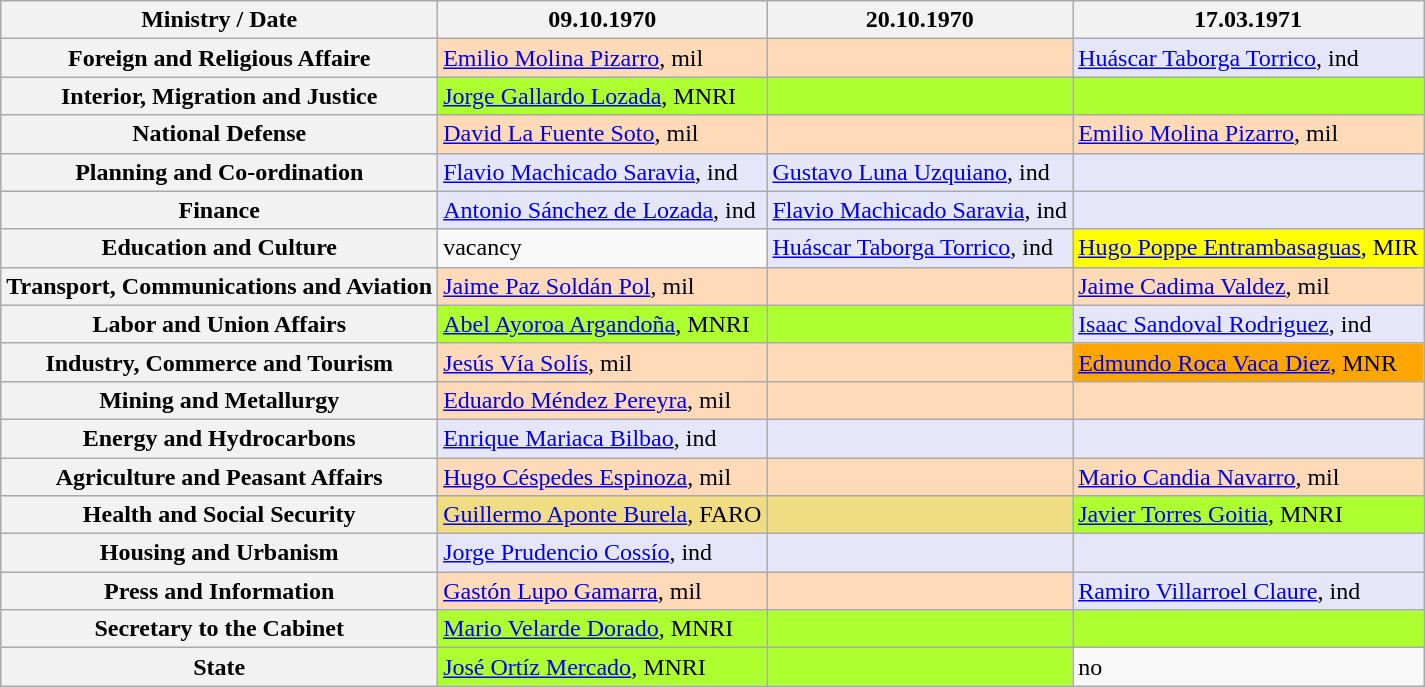<table class="wikitable">
<tr>
<th>Ministry / Date</th>
<th>09.10.1970</th>
<th>20.10.1970</th>
<th>17.03.1971</th>
</tr>
<tr>
<th>Foreign and Religious Affaire</th>
<td style="background-color: #FFDAB9;"><a href='#'>Emilio Molina Pizarro</a>, mil</td>
<td style="background-color: #FFDAB9;"></td>
<td style="background-color: #E6E6FA;"><a href='#'>Huáscar Taborga Torrico</a>, ind</td>
</tr>
<tr>
<th>Interior, Migration and Justice</th>
<td style="background-color: #ADFF2F;"><a href='#'>Jorge Gallardo Lozada</a>, MNRI</td>
<td style="background-color: #ADFF2F;"></td>
<td style="background-color: #ADFF2F;"></td>
</tr>
<tr>
<th>National Defense</th>
<td style="background-color: #FFDAB9;"><a href='#'>David La Fuente Soto</a>, mil</td>
<td style="background-color: #FFDAB9;"></td>
<td style="background-color: #FFDAB9;"><a href='#'>Emilio Molina Pizarro</a>, mil</td>
</tr>
<tr>
<th>Planning and Co-ordination</th>
<td style="background-color: #E6E6FA;"><a href='#'>Flavio Machicado Saravia</a>, ind</td>
<td style="background-color: #E6E6FA;"><a href='#'>Gustavo Luna Uzquiano</a>, ind</td>
<td style="background-color: #E6E6FA;"></td>
</tr>
<tr>
<th>Finance</th>
<td style="background-color: #E6E6FA;"><a href='#'>Antonio Sánchez de Lozada</a>, ind</td>
<td style="background-color: #E6E6FA;"><a href='#'>Flavio Machicado Saravia</a>, ind</td>
<td style="background-color: #E6E6FA;"></td>
</tr>
<tr>
<th>Education and Culture</th>
<td>vacancy</td>
<td style="background-color: #E6E6FA;"><a href='#'>Huáscar Taborga Torrico</a>, ind</td>
<td style="background-color: #FFFF00;"><a href='#'>Hugo Poppe Entrambasaguas</a>, MIR</td>
</tr>
<tr>
<th>Transport, Communications and Aviation</th>
<td style="background-color: #FFDAB9;"><a href='#'>Jaime Paz Soldán Pol</a>, mil</td>
<td style="background-color: #FFDAB9;"></td>
<td style="background-color: #FFDAB9;"><a href='#'>Jaime Cadima Valdez</a>, mil</td>
</tr>
<tr>
<th>Labor and Union Affairs</th>
<td style="background-color: #ADFF2F;"><a href='#'>Abel Ayoroa Argandoña</a>, MNRI</td>
<td style="background-color: #ADFF2F;"></td>
<td style="background-color: #E6E6FA;"><a href='#'>Isaac Sandoval Rodriguez</a>, ind</td>
</tr>
<tr>
<th>Industry, Commerce and Tourism</th>
<td style="background-color: #FFDAB9;"><a href='#'>Jesús Vía Solís</a>, mil</td>
<td style="background-color: #FFDAB9;"></td>
<td style="background-color: #FFA500;"><a href='#'>Edmundo Roca Vaca Diez</a>, MNR</td>
</tr>
<tr>
<th>Mining and Metallurgy</th>
<td style="background-color: #FFDAB9;"><a href='#'>Eduardo Méndez Pereyra</a>, mil</td>
<td style="background-color: #FFDAB9;"></td>
<td style="background-color: #FFDAB9;"></td>
</tr>
<tr>
<th>Energy and Hydrocarbons</th>
<td style="background-color: #E6E6FA;"><a href='#'>Enrique Mariaca Bilbao</a>, ind</td>
<td style="background-color: #E6E6FA;"></td>
<td style="background-color: #E6E6FA;"></td>
</tr>
<tr>
<th>Agriculture and Peasant Affairs</th>
<td style="background-color: #FFDAB9;"><a href='#'>Hugo Céspedes Espinoza</a>, mil</td>
<td style="background-color: #FFDAB9;"></td>
<td style="background-color: #FFDAB9;"><a href='#'>Mario Candia Navarro</a>, mil</td>
</tr>
<tr>
<th>Health and Social Security</th>
<td style="background-color: #F0DC82;"><a href='#'>Guillermo Aponte Burela</a>, FARO</td>
<td style="background-color: #F0DC82;"></td>
<td style="background-color: #ADFF2F;"><a href='#'>Javier Torres Goitia</a>, MNRI</td>
</tr>
<tr>
<th>Housing and Urbanism</th>
<td style="background-color: #E6E6FA;"><a href='#'>Jorge Prudencio Cossío</a>, ind</td>
<td style="background-color: #E6E6FA;"></td>
<td style="background-color: #E6E6FA;"></td>
</tr>
<tr>
<th>Press and Information</th>
<td style="background-color: #FFDAB9;"><a href='#'>Gastón Lupo Gamarra</a>, mil</td>
<td style="background-color: #FFDAB9;"></td>
<td style="background-color: #E6E6FA;"><a href='#'>Ramiro Villarroel Claure</a>, ind</td>
</tr>
<tr>
<th>Secretary to the Cabinet</th>
<td style="background-color: #ADFF2F;"><a href='#'>Mario Velarde Dorado</a>, MNRI</td>
<td style="background-color: #ADFF2F;"></td>
<td style="background-color: #ADFF2F;"></td>
</tr>
<tr>
<th>State</th>
<td style="background-color: #ADFF2F;"><a href='#'>José Ortíz Mercado</a>, MNRI</td>
<td style="background-color: #ADFF2F;"></td>
<td>no</td>
</tr>
</table>
